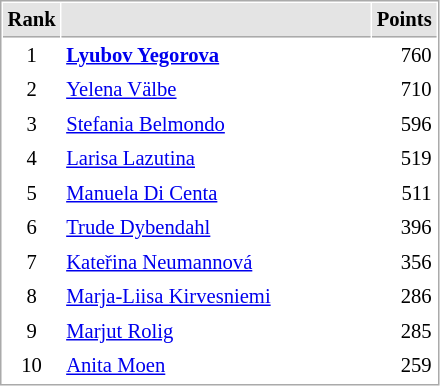<table cellspacing="1" cellpadding="3" style="border:1px solid #AAAAAA;font-size:86%">
<tr style="background-color: #E4E4E4;">
<th style="border-bottom:1px solid #AAAAAA" width=10>Rank</th>
<th style="border-bottom:1px solid #AAAAAA" width=200></th>
<th style="border-bottom:1px solid #AAAAAA" width=20 align=right>Points</th>
</tr>
<tr>
<td align=center>1</td>
<td> <strong><a href='#'>Lyubov Yegorova</a></strong></td>
<td align=right>760</td>
</tr>
<tr>
<td align=center>2</td>
<td> <a href='#'>Yelena Välbe</a></td>
<td align=right>710</td>
</tr>
<tr>
<td align=center>3</td>
<td> <a href='#'>Stefania Belmondo</a></td>
<td align=right>596</td>
</tr>
<tr>
<td align=center>4</td>
<td> <a href='#'>Larisa Lazutina</a></td>
<td align=right>519</td>
</tr>
<tr>
<td align=center>5</td>
<td> <a href='#'>Manuela Di Centa</a></td>
<td align=right>511</td>
</tr>
<tr>
<td align=center>6</td>
<td> <a href='#'>Trude Dybendahl</a></td>
<td align=right>396</td>
</tr>
<tr>
<td align=center>7</td>
<td> <a href='#'>Kateřina Neumannová</a></td>
<td align=right>356</td>
</tr>
<tr>
<td align=center>8</td>
<td> <a href='#'>Marja-Liisa Kirvesniemi</a></td>
<td align=right>286</td>
</tr>
<tr>
<td align=center>9</td>
<td> <a href='#'>Marjut Rolig</a></td>
<td align=right>285</td>
</tr>
<tr>
<td align=center>10</td>
<td> <a href='#'>Anita Moen</a></td>
<td align=right>259</td>
</tr>
</table>
